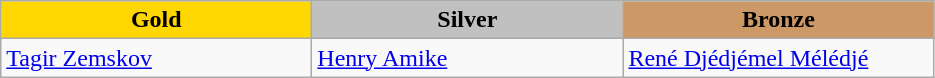<table class="wikitable" style="text-align:left">
<tr align="center">
<td width=200 bgcolor=gold><strong>Gold</strong></td>
<td width=200 bgcolor=silver><strong>Silver</strong></td>
<td width=200 bgcolor=CC9966><strong>Bronze</strong></td>
</tr>
<tr>
<td><a href='#'>Tagir Zemskov</a><br><em></em></td>
<td><a href='#'>Henry Amike</a><br><em></em></td>
<td><a href='#'>René Djédjémel Mélédjé</a><br><em></em></td>
</tr>
</table>
